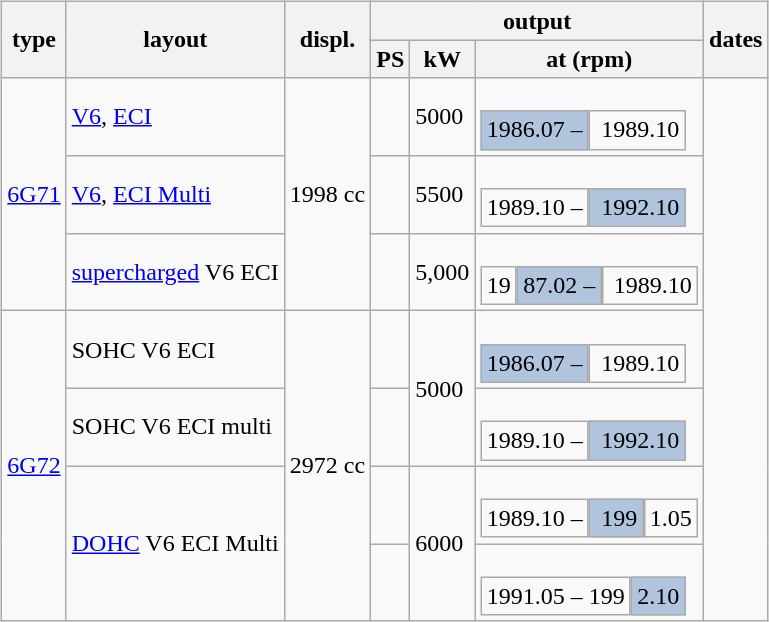<table class="wikitable" border="1" style="float:left; margin:0.46em 0.46em">
<tr>
<th rowspan="2">type</th>
<th rowspan="2">layout</th>
<th rowspan="2">displ.</th>
<th colspan="3">output</th>
<th rowspan="2">dates</th>
</tr>
<tr>
<th>PS</th>
<th>kW</th>
<th>at (rpm)</th>
</tr>
<tr>
<td rowspan="3"><a href='#'>6G71</a></td>
<td><a href='#'>V6</a>, <a href='#'>ECI</a></td>
<td rowspan="3">1998 cc</td>
<td></td>
<td>5000</td>
<td><br><table cellpadding="0" cellspacing="0">
<tr>
<td style="background: #B0C4DE;">1986.07 –</td>
<td> 1989.10</td>
</tr>
</table>
</td>
</tr>
<tr>
<td><a href='#'>V6</a>, <a href='#'>ECI Multi</a></td>
<td></td>
<td>5500</td>
<td><br><table cellpadding="0" cellspacing="0">
<tr>
<td>1989.10 –</td>
<td style="background: #B0C4DE;"> 1992.10</td>
</tr>
</table>
</td>
</tr>
<tr>
<td><a href='#'>supercharged</a> V6 ECI</td>
<td></td>
<td>5,000</td>
<td><br><table cellpadding="0" cellspacing="0">
<tr>
<td>19</td>
<td style="background: #B0C4DE;">87.02 –</td>
<td> 1989.10</td>
</tr>
</table>
</td>
</tr>
<tr>
<td rowspan="4"><a href='#'>6G72</a></td>
<td>SOHC V6 ECI</td>
<td rowspan="4">2972 cc</td>
<td></td>
<td rowspan="2">5000</td>
<td><br><table cellpadding="0" cellspacing="0">
<tr>
<td style="background: #B0C4DE;">1986.07 –</td>
<td> 1989.10</td>
</tr>
</table>
</td>
</tr>
<tr>
<td>SOHC V6 ECI multi</td>
<td></td>
<td><br><table cellpadding="0" cellspacing="0">
<tr>
<td>1989.10 –</td>
<td style="background: #B0C4DE;"> 1992.10</td>
</tr>
</table>
</td>
</tr>
<tr>
<td rowspan="2"><a href='#'>DOHC</a> V6 ECI Multi</td>
<td></td>
<td rowspan="2">6000</td>
<td><br><table cellpadding="0" cellspacing="0">
<tr>
<td>1989.10 –</td>
<td style="background: #B0C4DE;"> 199</td>
<td>1.05</td>
</tr>
</table>
</td>
</tr>
<tr>
<td></td>
<td><br><table cellpadding="0" cellspacing="0">
<tr>
<td>1991.05 – 199</td>
<td style="background: #B0C4DE;">2.10</td>
</tr>
</table>
</td>
</tr>
</table>
